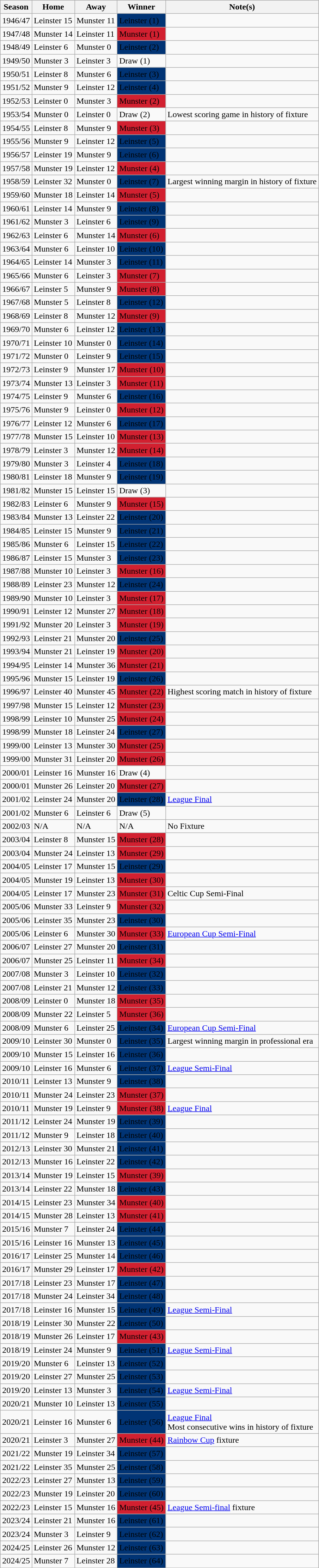<table class="wikitable">
<tr>
<th>Season</th>
<th>Home</th>
<th>Away</th>
<th>Winner</th>
<th>Note(s)</th>
</tr>
<tr>
<td>1946/47</td>
<td>Leinster 15</td>
<td>Munster 11</td>
<td bgcolor="013475"><span>Leinster (1)</span></td>
<td></td>
</tr>
<tr>
<td>1947/48</td>
<td>Munster 14</td>
<td>Leinster 11</td>
<td bgcolor="#D22030"><span>Munster (1)</span></td>
<td></td>
</tr>
<tr>
<td>1948/49</td>
<td>Leinster 6</td>
<td>Munster 0</td>
<td bgcolor="013475"><span>Leinster (2)</span></td>
<td></td>
</tr>
<tr>
<td>1949/50</td>
<td>Munster 3</td>
<td>Leinster 3</td>
<td>Draw (1)</td>
<td></td>
</tr>
<tr>
<td>1950/51</td>
<td>Leinster 8</td>
<td>Munster 6</td>
<td bgcolor="013475"><span>Leinster (3)</span></td>
<td></td>
</tr>
<tr>
<td>1951/52</td>
<td>Munster 9</td>
<td>Leinster 12</td>
<td bgcolor="013475"><span>Leinster (4)</span></td>
<td></td>
</tr>
<tr>
<td>1952/53</td>
<td>Leinster 0</td>
<td>Munster 3</td>
<td bgcolor="#D22030"><span>Munster (2)</span></td>
<td></td>
</tr>
<tr>
<td>1953/54</td>
<td>Munster 0</td>
<td>Leinster 0</td>
<td>Draw (2)</td>
<td>Lowest scoring game in history of fixture</td>
</tr>
<tr>
<td>1954/55</td>
<td>Leinster 8</td>
<td>Munster 9</td>
<td bgcolor="#D22030"><span>Munster (3)</span></td>
<td></td>
</tr>
<tr>
<td>1955/56</td>
<td>Munster 9</td>
<td>Leinster 12</td>
<td bgcolor="013475"><span>Leinster (5)</span></td>
<td></td>
</tr>
<tr>
<td>1956/57</td>
<td>Leinster 19</td>
<td>Munster 9</td>
<td bgcolor="013475"><span>Leinster (6)</span></td>
<td></td>
</tr>
<tr>
<td>1957/58</td>
<td>Munster 19</td>
<td>Leinster 12</td>
<td bgcolor="#D22030"><span>Munster (4)</span></td>
<td></td>
</tr>
<tr>
<td>1958/59</td>
<td>Leinster 32</td>
<td>Munster 0</td>
<td bgcolor="013475"><span>Leinster (7)</span></td>
<td>Largest winning margin in history of fixture</td>
</tr>
<tr>
<td>1959/60</td>
<td>Munster 18</td>
<td>Leinster 14</td>
<td bgcolor="#D22030"><span>Munster (5)</span></td>
<td></td>
</tr>
<tr>
<td>1960/61</td>
<td>Leinster 14</td>
<td>Munster 9</td>
<td bgcolor="013475"><span>Leinster (8)</span></td>
<td></td>
</tr>
<tr>
<td>1961/62</td>
<td>Munster 3</td>
<td>Leinster 6</td>
<td bgcolor="013475"><span>Leinster (9)</span></td>
<td></td>
</tr>
<tr>
<td>1962/63</td>
<td>Leinster 6</td>
<td>Munster 14</td>
<td bgcolor="#D22030"><span>Munster (6)</span></td>
<td></td>
</tr>
<tr>
<td>1963/64</td>
<td>Munster 6</td>
<td>Leinster 10</td>
<td bgcolor="013475"><span>Leinster (10)</span></td>
<td></td>
</tr>
<tr>
<td>1964/65</td>
<td>Leinster 14</td>
<td>Munster 3</td>
<td bgcolor="013475"><span>Leinster (11)</span></td>
<td></td>
</tr>
<tr>
<td>1965/66</td>
<td>Munster 6</td>
<td>Leinster 3</td>
<td bgcolor="#D22030"><span>Munster (7)</span></td>
<td></td>
</tr>
<tr>
<td>1966/67</td>
<td>Leinster 5</td>
<td>Munster 9</td>
<td bgcolor="#D22030"><span>Munster (8)</span></td>
<td></td>
</tr>
<tr>
<td>1967/68</td>
<td>Munster 5</td>
<td>Leinster 8</td>
<td bgcolor="013475"><span>Leinster (12)</span></td>
<td></td>
</tr>
<tr>
<td>1968/69</td>
<td>Leinster 8</td>
<td>Munster 12</td>
<td bgcolor="#D22030"><span>Munster (9)</span></td>
<td></td>
</tr>
<tr>
<td>1969/70</td>
<td>Munster 6</td>
<td>Leinster 12</td>
<td bgcolor="013475"><span>Leinster (13)</span></td>
<td></td>
</tr>
<tr>
<td>1970/71</td>
<td>Leinster 10</td>
<td>Munster 0</td>
<td bgcolor="013475"><span>Leinster (14)</span></td>
<td></td>
</tr>
<tr>
<td>1971/72</td>
<td>Munster 0</td>
<td>Leinster 9</td>
<td bgcolor="013475"><span>Leinster (15)</span></td>
<td></td>
</tr>
<tr>
<td>1972/73</td>
<td>Leinster 9</td>
<td>Munster 17</td>
<td bgcolor="#D22030"><span>Munster (10)</span></td>
<td></td>
</tr>
<tr>
<td>1973/74</td>
<td>Munster 13</td>
<td>Leinster 3</td>
<td bgcolor="#D22030"><span>Munster (11)</span></td>
<td></td>
</tr>
<tr>
<td>1974/75</td>
<td>Leinster 9</td>
<td>Munster 6</td>
<td bgcolor="013475"><span>Leinster (16)</span></td>
<td></td>
</tr>
<tr>
<td>1975/76</td>
<td>Munster 9</td>
<td>Leinster 0</td>
<td bgcolor="#D22030"><span>Munster (12)</span></td>
<td></td>
</tr>
<tr>
<td>1976/77</td>
<td>Leinster 12</td>
<td>Munster 6</td>
<td bgcolor="013475"><span>Leinster (17)</span></td>
<td></td>
</tr>
<tr>
<td>1977/78</td>
<td>Munster 15</td>
<td>Leinster 10</td>
<td bgcolor="#D22030"><span>Munster (13)</span></td>
<td></td>
</tr>
<tr>
<td>1978/79</td>
<td>Leinster 3</td>
<td>Munster 12</td>
<td bgcolor="#D22030"><span>Munster (14)</span></td>
<td></td>
</tr>
<tr>
<td>1979/80</td>
<td>Munster 3</td>
<td>Leinster 4</td>
<td bgcolor="013475"><span>Leinster (18)</span></td>
<td></td>
</tr>
<tr>
<td>1980/81</td>
<td>Leinster 18</td>
<td>Munster 9</td>
<td bgcolor="013475"><span>Leinster (19)</span></td>
<td></td>
</tr>
<tr>
<td>1981/82</td>
<td>Munster 15</td>
<td>Leinster 15</td>
<td>Draw (3)</td>
<td></td>
</tr>
<tr>
<td>1982/83</td>
<td>Leinster 6</td>
<td>Munster 9</td>
<td bgcolor="#D22030"><span>Munster (15)</span></td>
<td></td>
</tr>
<tr>
<td>1983/84</td>
<td>Munster 13</td>
<td>Leinster 22</td>
<td bgcolor="013475"><span>Leinster (20)</span></td>
<td></td>
</tr>
<tr>
<td>1984/85</td>
<td>Leinster 15</td>
<td>Munster 9</td>
<td bgcolor="013475"><span>Leinster (21)</span></td>
<td></td>
</tr>
<tr>
<td>1985/86</td>
<td>Munster 6</td>
<td>Leinster 15</td>
<td bgcolor="013475"><span>Leinster (22)</span></td>
<td></td>
</tr>
<tr>
<td>1986/87</td>
<td>Leinster 15</td>
<td>Munster 3</td>
<td bgcolor="013475"><span>Leinster (23)</span></td>
<td></td>
</tr>
<tr>
<td>1987/88</td>
<td>Munster 10</td>
<td>Leinster 3</td>
<td bgcolor="#D22030"><span>Munster (16)</span></td>
<td></td>
</tr>
<tr>
<td>1988/89</td>
<td>Leinster 23</td>
<td>Munster 12</td>
<td bgcolor="013475"><span>Leinster (24)</span></td>
<td></td>
</tr>
<tr>
<td>1989/90</td>
<td>Munster 10</td>
<td>Leinster 3</td>
<td bgcolor="#D22030"><span>Munster (17)</span></td>
<td></td>
</tr>
<tr>
<td>1990/91</td>
<td>Leinster 12</td>
<td>Munster 27</td>
<td bgcolor="#D22030"><span>Munster (18)</span></td>
<td></td>
</tr>
<tr>
<td>1991/92</td>
<td>Munster 20</td>
<td>Leinster 3</td>
<td bgcolor="#D22030"><span>Munster (19)</span></td>
<td></td>
</tr>
<tr>
<td>1992/93</td>
<td>Leinster 21</td>
<td>Munster 20</td>
<td bgcolor="013475"><span>Leinster (25)</span></td>
<td></td>
</tr>
<tr>
<td>1993/94</td>
<td>Munster 21</td>
<td>Leinster 19</td>
<td bgcolor="#D22030"><span>Munster (20)</span></td>
<td></td>
</tr>
<tr>
<td>1994/95</td>
<td>Leinster 14</td>
<td>Munster 36</td>
<td bgcolor="#D22030"><span>Munster (21)</span></td>
<td></td>
</tr>
<tr>
<td>1995/96</td>
<td>Munster 15</td>
<td>Leinster 19</td>
<td bgcolor="013475"><span>Leinster (26)</span></td>
<td></td>
</tr>
<tr>
<td>1996/97</td>
<td>Leinster 40</td>
<td>Munster 45</td>
<td bgcolor="#D22030"><span>Munster (22)</span></td>
<td>Highest scoring match in history of fixture</td>
</tr>
<tr>
<td>1997/98</td>
<td>Munster 15</td>
<td>Leinster 12</td>
<td bgcolor="#D22030"><span>Munster (23)</span></td>
<td></td>
</tr>
<tr>
<td>1998/99</td>
<td>Leinster 10</td>
<td>Munster 25</td>
<td bgcolor="#D22030"><span>Munster (24)</span></td>
<td></td>
</tr>
<tr>
<td>1998/99</td>
<td>Munster 18</td>
<td>Leinster 24</td>
<td bgcolor="013475"><span>Leinster (27)</span></td>
<td></td>
</tr>
<tr>
<td>1999/00</td>
<td>Leinster 13</td>
<td>Munster 30</td>
<td bgcolor="#D22030"><span>Munster (25)</span></td>
<td></td>
</tr>
<tr>
<td>1999/00</td>
<td>Munster 31</td>
<td>Leinster 20</td>
<td bgcolor="#D22030"><span>Munster (26)</span></td>
<td></td>
</tr>
<tr>
<td>2000/01</td>
<td>Leinster 16</td>
<td>Munster 16</td>
<td>Draw (4)</td>
<td></td>
</tr>
<tr>
<td>2000/01</td>
<td>Munster 26</td>
<td>Leinster 20</td>
<td bgcolor="#D22030"><span>Munster (27)</span></td>
<td></td>
</tr>
<tr>
<td>2001/02</td>
<td>Leinster 24</td>
<td>Munster 20</td>
<td bgcolor="013475"><span>Leinster (28)</span></td>
<td><a href='#'>League Final</a></td>
</tr>
<tr>
<td>2001/02</td>
<td>Munster 6</td>
<td>Leinster 6</td>
<td>Draw (5)</td>
<td></td>
</tr>
<tr>
<td>2002/03</td>
<td>N/A</td>
<td>N/A</td>
<td>N/A</td>
<td>No Fixture</td>
</tr>
<tr>
<td>2003/04</td>
<td>Leinster 8</td>
<td>Munster 15</td>
<td bgcolor="#D22030"><span>Munster (28)</span></td>
<td></td>
</tr>
<tr>
<td>2003/04</td>
<td>Munster 24</td>
<td>Leinster 13</td>
<td bgcolor="#D22030"><span>Munster (29)</span></td>
<td></td>
</tr>
<tr>
<td>2004/05</td>
<td>Leinster 17</td>
<td>Munster 15</td>
<td bgcolor="013475"><span>Leinster (29)</span></td>
<td></td>
</tr>
<tr>
<td>2004/05</td>
<td>Munster 19</td>
<td>Leinster 13</td>
<td bgcolor="#D22030"><span>Munster (30)</span></td>
<td></td>
</tr>
<tr>
<td>2004/05</td>
<td>Leinster 17</td>
<td>Munster 23</td>
<td bgcolor="#D22030"><span>Munster (31)</span></td>
<td>Celtic Cup Semi-Final</td>
</tr>
<tr>
<td>2005/06</td>
<td>Munster 33</td>
<td>Leinster 9</td>
<td bgcolor="#D22030"><span>Munster (32)</span></td>
<td></td>
</tr>
<tr>
<td>2005/06</td>
<td>Leinster 35</td>
<td>Munster 23</td>
<td bgcolor="013475"><span>Leinster (30)</span></td>
<td></td>
</tr>
<tr>
<td>2005/06</td>
<td>Leinster 6</td>
<td>Munster 30</td>
<td bgcolor="#D22030"><span>Munster (33)</span></td>
<td><a href='#'>European Cup Semi-Final</a></td>
</tr>
<tr>
<td>2006/07</td>
<td>Leinster 27</td>
<td>Munster 20</td>
<td bgcolor="013475"><span>Leinster (31)</span></td>
<td></td>
</tr>
<tr>
<td>2006/07</td>
<td>Munster 25</td>
<td>Leinster 11</td>
<td bgcolor="#D22030"><span>Munster (34)</span></td>
<td></td>
</tr>
<tr>
<td>2007/08</td>
<td>Munster 3</td>
<td>Leinster 10</td>
<td bgcolor="013475"><span>Leinster (32)</span></td>
<td></td>
</tr>
<tr>
<td>2007/08</td>
<td>Leinster 21</td>
<td>Munster 12</td>
<td bgcolor="013475"><span>Leinster (33)</span></td>
<td></td>
</tr>
<tr>
<td>2008/09</td>
<td>Leinster 0</td>
<td>Munster 18</td>
<td bgcolor="#D22030"><span>Munster (35)</span></td>
<td></td>
</tr>
<tr>
<td>2008/09</td>
<td>Munster 22</td>
<td>Leinster 5</td>
<td bgcolor="#D22030"><span>Munster (36)</span></td>
<td></td>
</tr>
<tr>
<td>2008/09</td>
<td>Munster 6</td>
<td>Leinster 25</td>
<td bgcolor="013475"><span>Leinster (34)</span></td>
<td><a href='#'>European Cup Semi-Final</a></td>
</tr>
<tr>
<td>2009/10</td>
<td>Leinster 30</td>
<td>Munster 0</td>
<td bgcolor="013475"><span>Leinster (35)</span></td>
<td>Largest winning margin in professional era</td>
</tr>
<tr>
<td>2009/10</td>
<td>Munster 15</td>
<td>Leinster 16</td>
<td bgcolor="013475"><span>Leinster (36)</span></td>
<td></td>
</tr>
<tr>
<td>2009/10</td>
<td>Leinster 16</td>
<td>Munster 6</td>
<td bgcolor="013475"><span>Leinster (37)</span></td>
<td><a href='#'>League Semi-Final</a></td>
</tr>
<tr>
<td>2010/11</td>
<td>Leinster 13</td>
<td>Munster 9</td>
<td bgcolor="013475"><span>Leinster (38)</span></td>
<td></td>
</tr>
<tr>
<td>2010/11</td>
<td>Munster 24</td>
<td>Leinster 23</td>
<td bgcolor="#D22030"><span>Munster (37)</span></td>
<td></td>
</tr>
<tr>
<td>2010/11</td>
<td>Munster 19</td>
<td>Leinster 9</td>
<td bgcolor="#D22030"><span>Munster (38)</span></td>
<td><a href='#'>League Final</a></td>
</tr>
<tr>
<td>2011/12</td>
<td>Leinster 24</td>
<td>Munster 19</td>
<td bgcolor="013475"><span>Leinster (39)</span></td>
<td></td>
</tr>
<tr>
<td>2011/12</td>
<td>Munster 9</td>
<td>Leinster 18</td>
<td bgcolor="013475"><span>Leinster (40)</span></td>
<td></td>
</tr>
<tr>
<td>2012/13</td>
<td>Leinster 30</td>
<td>Munster 21</td>
<td bgcolor="013475"><span>Leinster (41)</span></td>
<td></td>
</tr>
<tr>
<td>2012/13</td>
<td>Munster 16</td>
<td>Leinster 22</td>
<td bgcolor="013475"><span>Leinster (42)</span></td>
<td></td>
</tr>
<tr>
<td>2013/14</td>
<td>Munster 19</td>
<td>Leinster 15</td>
<td bgcolor="#D22030"><span>Munster (39)</span></td>
<td></td>
</tr>
<tr>
<td>2013/14</td>
<td>Leinster 22</td>
<td>Munster 18</td>
<td bgcolor="013475"><span>Leinster (43)</span></td>
<td></td>
</tr>
<tr>
<td>2014/15</td>
<td>Leinster 23</td>
<td>Munster 34</td>
<td bgcolor="#D22030"><span>Munster (40)</span></td>
<td></td>
</tr>
<tr>
<td>2014/15</td>
<td>Munster 28</td>
<td>Leinster 13</td>
<td bgcolor="#D22030"><span>Munster (41)</span></td>
<td></td>
</tr>
<tr>
<td>2015/16</td>
<td>Munster 7</td>
<td>Leinster 24</td>
<td bgcolor="013475"><span>Leinster (44)</span></td>
<td></td>
</tr>
<tr>
<td>2015/16</td>
<td>Leinster 16</td>
<td>Munster 13</td>
<td bgcolor="013475"><span>Leinster (45)</span></td>
<td></td>
</tr>
<tr>
<td>2016/17</td>
<td>Leinster 25</td>
<td>Munster 14</td>
<td bgcolor="013475"><span>Leinster (46)</span></td>
<td></td>
</tr>
<tr>
<td>2016/17</td>
<td>Munster 29</td>
<td>Leinster 17</td>
<td bgcolor="#D22030"><span>Munster (42)</span></td>
<td></td>
</tr>
<tr>
<td>2017/18</td>
<td>Leinster 23</td>
<td>Munster 17</td>
<td bgcolor="013475"><span>Leinster (47)</span></td>
<td></td>
</tr>
<tr>
<td>2017/18</td>
<td>Munster 24</td>
<td>Leinster 34</td>
<td bgcolor="013475"><span>Leinster (48)</span></td>
<td></td>
</tr>
<tr>
<td>2017/18</td>
<td>Leinster 16</td>
<td>Munster 15</td>
<td bgcolor="013475"><span>Leinster (49)</span></td>
<td><a href='#'>League Semi-Final</a></td>
</tr>
<tr>
<td>2018/19</td>
<td>Leinster 30</td>
<td>Munster 22</td>
<td bgcolor="013475"><span>Leinster (50)</span></td>
<td></td>
</tr>
<tr>
<td>2018/19</td>
<td>Munster 26</td>
<td>Leinster 17</td>
<td bgcolor="#D22030"><span>Munster (43)</span></td>
<td></td>
</tr>
<tr>
<td>2018/19</td>
<td>Leinster 24</td>
<td>Munster 9</td>
<td bgcolor="013475"><span>Leinster (51)</span></td>
<td><a href='#'>League Semi-Final</a></td>
</tr>
<tr>
<td>2019/20</td>
<td>Munster 6</td>
<td>Leinster 13</td>
<td bgcolor="013475"><span>Leinster (52)</span></td>
<td></td>
</tr>
<tr>
<td>2019/20</td>
<td>Leinster 27</td>
<td>Munster 25</td>
<td bgcolor="013475"><span>Leinster (53)</span></td>
<td></td>
</tr>
<tr>
<td>2019/20</td>
<td>Leinster 13</td>
<td>Munster 3</td>
<td bgcolor="013475"><span>Leinster (54)</span></td>
<td><a href='#'>League Semi-Final</a></td>
</tr>
<tr>
<td>2020/21</td>
<td>Munster 10</td>
<td>Leinster 13</td>
<td bgcolor="013475"><span>Leinster (55)</span></td>
<td></td>
</tr>
<tr>
<td>2020/21</td>
<td>Leinster 16</td>
<td>Munster 6</td>
<td bgcolor="013475"><span>Leinster (56)</span></td>
<td><a href='#'>League Final</a><br> Most consecutive wins in history of fixture</td>
</tr>
<tr>
<td>2020/21</td>
<td>Leinster 3</td>
<td>Munster 27</td>
<td bgcolor="#D22030"><span>Munster (44)</span></td>
<td><a href='#'>Rainbow Cup</a> fixture</td>
</tr>
<tr>
<td>2021/22</td>
<td>Munster 19</td>
<td>Leinster 34</td>
<td bgcolor="013475"><span>Leinster (57)</span></td>
<td></td>
</tr>
<tr>
<td>2021/22</td>
<td>Leinster 35</td>
<td>Munster 25</td>
<td bgcolor="013475"><span>Leinster (58)</span></td>
<td></td>
</tr>
<tr>
<td>2022/23</td>
<td>Leinster 27</td>
<td>Munster 13</td>
<td bgcolor="013475"><span>Leinster (59)</span></td>
<td></td>
</tr>
<tr>
<td>2022/23</td>
<td>Munster 19</td>
<td>Leinster 20</td>
<td bgcolor="013475"><span>Leinster (60)</span></td>
<td></td>
</tr>
<tr>
<td>2022/23</td>
<td>Leinster 15</td>
<td>Munster 16</td>
<td bgcolor="#D22030"><span>Munster (45)</span></td>
<td><a href='#'>League Semi-final</a> fixture</td>
</tr>
<tr>
<td>2023/24</td>
<td>Leinster 21</td>
<td>Munster 16</td>
<td bgcolor="013475"><span>Leinster (61)</span></td>
<td></td>
</tr>
<tr>
<td>2023/24</td>
<td>Munster 3</td>
<td>Leinster 9</td>
<td bgcolor="013475"><span>Leinster (62)</span></td>
<td></td>
</tr>
<tr>
<td>2024/25</td>
<td>Leinster 26</td>
<td>Munster 12</td>
<td bgcolor="013475"><span>Leinster (63)</span></td>
<td></td>
</tr>
<tr>
<td>2024/25</td>
<td>Munster 7</td>
<td>Leinster 28</td>
<td bgcolor="013475"><span>Leinster (64)</span></td>
<td></td>
</tr>
<tr>
</tr>
</table>
